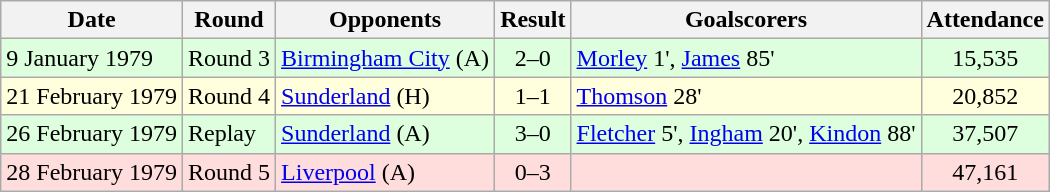<table class="wikitable">
<tr>
<th>Date</th>
<th>Round</th>
<th>Opponents</th>
<th>Result</th>
<th>Goalscorers</th>
<th>Attendance</th>
</tr>
<tr bgcolor="#ddffdd">
<td>9 January 1979</td>
<td>Round 3</td>
<td><a href='#'>Birmingham City</a> (A)</td>
<td align="center">2–0</td>
<td><a href='#'>Morley</a> 1', <a href='#'>James</a> 85'</td>
<td align="center">15,535</td>
</tr>
<tr bgcolor="#ffffdd">
<td>21 February 1979</td>
<td>Round 4</td>
<td><a href='#'>Sunderland</a> (H)</td>
<td align="center">1–1</td>
<td><a href='#'>Thomson</a> 28'</td>
<td align="center">20,852</td>
</tr>
<tr bgcolor="#ddffdd">
<td>26 February 1979</td>
<td>Replay</td>
<td><a href='#'>Sunderland</a> (A)</td>
<td align="center">3–0</td>
<td><a href='#'>Fletcher</a> 5', <a href='#'>Ingham</a> 20', <a href='#'>Kindon</a> 88'</td>
<td align="center">37,507</td>
</tr>
<tr bgcolor="#ffdddd">
<td>28 February 1979</td>
<td>Round 5</td>
<td><a href='#'>Liverpool</a> (A)</td>
<td align="center">0–3</td>
<td></td>
<td align="center">47,161</td>
</tr>
</table>
